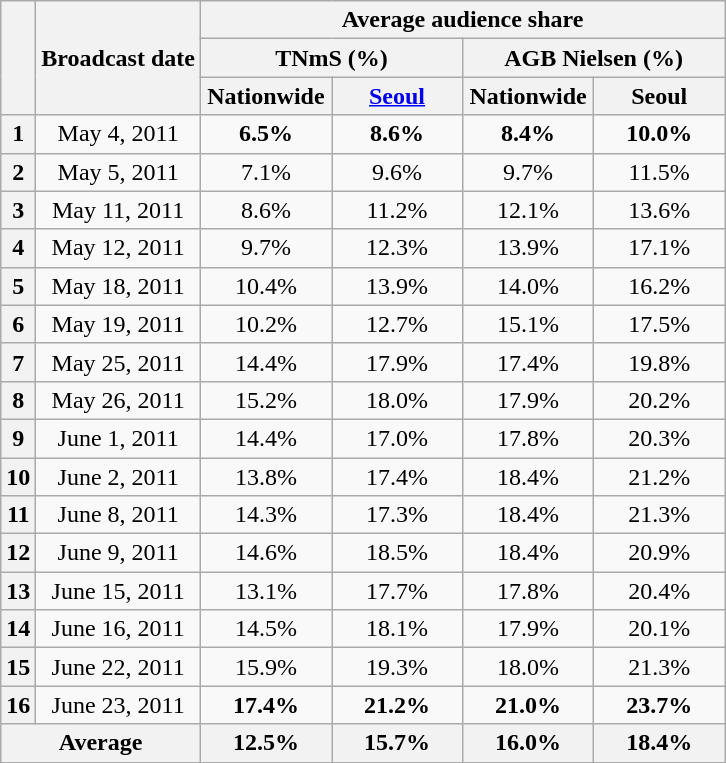<table class=wikitable style="text-align:center">
<tr>
<th rowspan="3"></th>
<th rowspan="3">Broadcast date</th>
<th colspan="4">Average audience share</th>
</tr>
<tr>
<th colspan="2">TNmS (%)</th>
<th colspan="2">AGB Nielsen (%)</th>
</tr>
<tr>
<th width=80>Nationwide</th>
<th width=80><a href='#'>Seoul</a></th>
<th width=80>Nationwide</th>
<th width=80>Seoul</th>
</tr>
<tr>
<th>1</th>
<td>May 4, 2011</td>
<td><span> <strong>6.5%</strong> </span></td>
<td><span> <strong>8.6%</strong> </span></td>
<td><span> <strong>8.4%</strong> </span></td>
<td><span> <strong>10.0%</strong> </span></td>
</tr>
<tr>
<th>2</th>
<td>May 5, 2011</td>
<td>7.1%</td>
<td>9.6%</td>
<td>9.7%</td>
<td>11.5%</td>
</tr>
<tr>
<th>3</th>
<td>May 11, 2011</td>
<td>8.6%</td>
<td>11.2%</td>
<td>12.1%</td>
<td>13.6%</td>
</tr>
<tr>
<th>4</th>
<td>May 12, 2011</td>
<td>9.7%</td>
<td>12.3%</td>
<td>13.9%</td>
<td>17.1%</td>
</tr>
<tr>
<th>5</th>
<td>May 18, 2011</td>
<td>10.4%</td>
<td>13.9%</td>
<td>14.0%</td>
<td>16.2%</td>
</tr>
<tr>
<th>6</th>
<td>May 19, 2011</td>
<td>10.2%</td>
<td>12.7%</td>
<td>15.1%</td>
<td>17.5%</td>
</tr>
<tr>
<th>7</th>
<td>May 25, 2011</td>
<td>14.4%</td>
<td>17.9%</td>
<td>17.4%</td>
<td>19.8%</td>
</tr>
<tr>
<th>8</th>
<td>May 26, 2011</td>
<td>15.2%</td>
<td>18.0%</td>
<td>17.9%</td>
<td>20.2%</td>
</tr>
<tr>
<th>9</th>
<td>June 1, 2011</td>
<td>14.4%</td>
<td>17.0%</td>
<td>17.8%</td>
<td>20.3%</td>
</tr>
<tr>
<th>10</th>
<td>June 2, 2011</td>
<td>13.8%</td>
<td>17.4%</td>
<td>18.4%</td>
<td>21.2%</td>
</tr>
<tr>
<th>11</th>
<td>June 8, 2011</td>
<td>14.3%</td>
<td>17.3%</td>
<td>18.4%</td>
<td>21.3%</td>
</tr>
<tr>
<th>12</th>
<td>June 9, 2011</td>
<td>14.6%</td>
<td>18.5%</td>
<td>18.4%</td>
<td>20.9%</td>
</tr>
<tr>
<th>13</th>
<td>June 15, 2011</td>
<td>13.1%</td>
<td>17.7%</td>
<td>17.8%</td>
<td>20.4%</td>
</tr>
<tr>
<th>14</th>
<td>June 16, 2011</td>
<td>14.5%</td>
<td>18.1%</td>
<td>17.9%</td>
<td>20.1%</td>
</tr>
<tr>
<th>15</th>
<td>June 22, 2011</td>
<td>15.9%</td>
<td>19.3%</td>
<td>18.0%</td>
<td>21.3%</td>
</tr>
<tr>
<th>16</th>
<td>June 23, 2011</td>
<td><span><strong>17.4%</strong></span></td>
<td><span><strong>21.2%</strong></span></td>
<td><span><strong>21.0%</strong></span></td>
<td><span><strong>23.7%</strong></span></td>
</tr>
<tr>
<th colspan=2>Average</th>
<th>12.5%</th>
<th>15.7%</th>
<th>16.0%</th>
<th>18.4%</th>
</tr>
</table>
